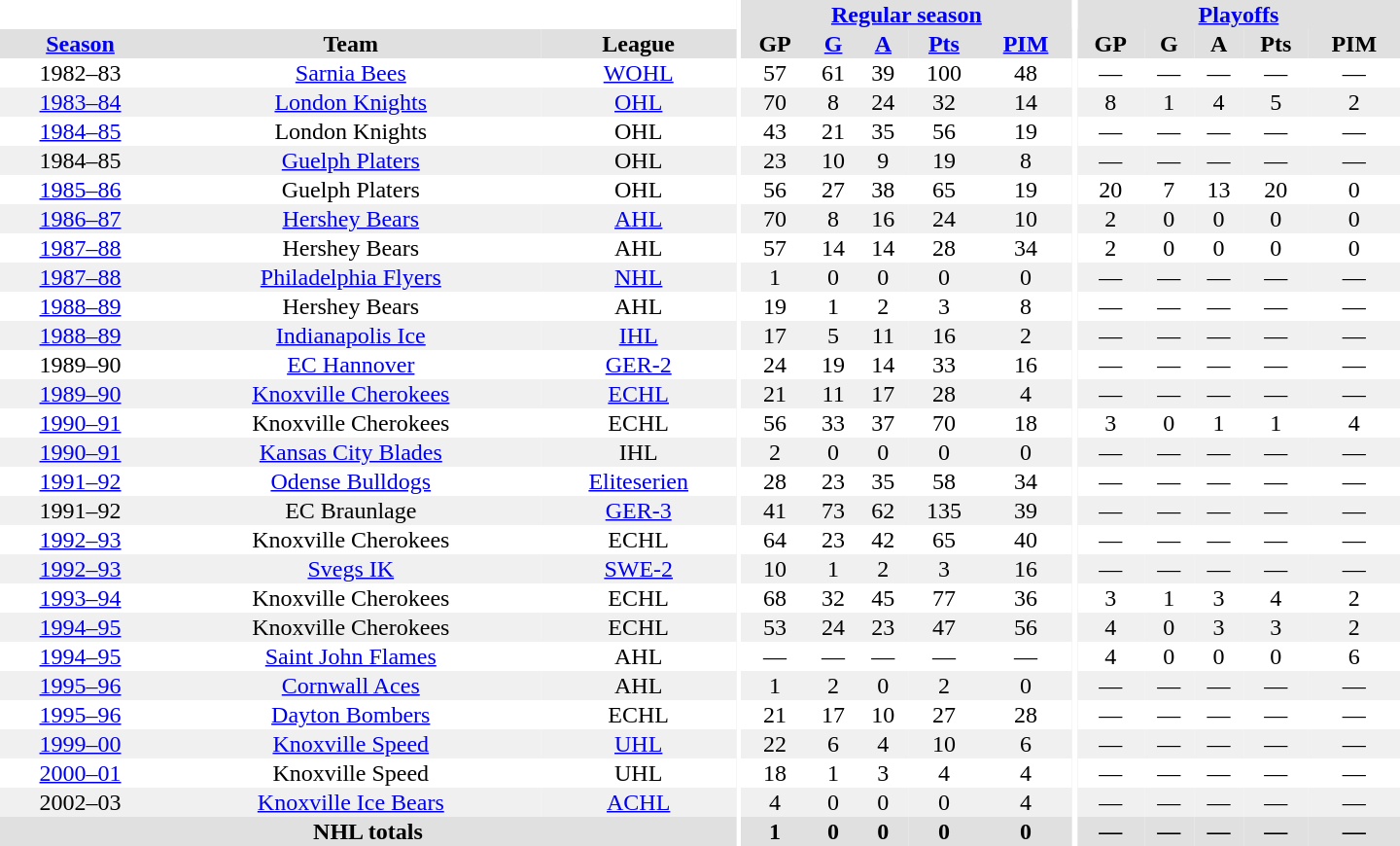<table border="0" cellpadding="1" cellspacing="0" style="text-align:center; width:60em">
<tr bgcolor="#e0e0e0">
<th colspan="3" bgcolor="#ffffff"></th>
<th rowspan="100" bgcolor="#ffffff"></th>
<th colspan="5"><a href='#'>Regular season</a></th>
<th rowspan="100" bgcolor="#ffffff"></th>
<th colspan="5"><a href='#'>Playoffs</a></th>
</tr>
<tr bgcolor="#e0e0e0">
<th><a href='#'>Season</a></th>
<th>Team</th>
<th>League</th>
<th>GP</th>
<th><a href='#'>G</a></th>
<th><a href='#'>A</a></th>
<th><a href='#'>Pts</a></th>
<th><a href='#'>PIM</a></th>
<th>GP</th>
<th>G</th>
<th>A</th>
<th>Pts</th>
<th>PIM</th>
</tr>
<tr>
<td>1982–83</td>
<td><a href='#'>Sarnia Bees</a></td>
<td><a href='#'>WOHL</a></td>
<td>57</td>
<td>61</td>
<td>39</td>
<td>100</td>
<td>48</td>
<td>—</td>
<td>—</td>
<td>—</td>
<td>—</td>
<td>—</td>
</tr>
<tr bgcolor="#f0f0f0">
<td><a href='#'>1983–84</a></td>
<td><a href='#'>London Knights</a></td>
<td><a href='#'>OHL</a></td>
<td>70</td>
<td>8</td>
<td>24</td>
<td>32</td>
<td>14</td>
<td>8</td>
<td>1</td>
<td>4</td>
<td>5</td>
<td>2</td>
</tr>
<tr>
<td><a href='#'>1984–85</a></td>
<td>London Knights</td>
<td>OHL</td>
<td>43</td>
<td>21</td>
<td>35</td>
<td>56</td>
<td>19</td>
<td>—</td>
<td>—</td>
<td>—</td>
<td>—</td>
<td>—</td>
</tr>
<tr bgcolor="#f0f0f0">
<td>1984–85</td>
<td><a href='#'>Guelph Platers</a></td>
<td>OHL</td>
<td>23</td>
<td>10</td>
<td>9</td>
<td>19</td>
<td>8</td>
<td>—</td>
<td>—</td>
<td>—</td>
<td>—</td>
<td>—</td>
</tr>
<tr>
<td><a href='#'>1985–86</a></td>
<td>Guelph Platers</td>
<td>OHL</td>
<td>56</td>
<td>27</td>
<td>38</td>
<td>65</td>
<td>19</td>
<td>20</td>
<td>7</td>
<td>13</td>
<td>20</td>
<td>0</td>
</tr>
<tr bgcolor="#f0f0f0">
<td><a href='#'>1986–87</a></td>
<td><a href='#'>Hershey Bears</a></td>
<td><a href='#'>AHL</a></td>
<td>70</td>
<td>8</td>
<td>16</td>
<td>24</td>
<td>10</td>
<td>2</td>
<td>0</td>
<td>0</td>
<td>0</td>
<td>0</td>
</tr>
<tr>
<td><a href='#'>1987–88</a></td>
<td>Hershey Bears</td>
<td>AHL</td>
<td>57</td>
<td>14</td>
<td>14</td>
<td>28</td>
<td>34</td>
<td>2</td>
<td>0</td>
<td>0</td>
<td>0</td>
<td>0</td>
</tr>
<tr bgcolor="#f0f0f0">
<td><a href='#'>1987–88</a></td>
<td><a href='#'>Philadelphia Flyers</a></td>
<td><a href='#'>NHL</a></td>
<td>1</td>
<td>0</td>
<td>0</td>
<td>0</td>
<td>0</td>
<td>—</td>
<td>—</td>
<td>—</td>
<td>—</td>
<td>—</td>
</tr>
<tr>
<td><a href='#'>1988–89</a></td>
<td>Hershey Bears</td>
<td>AHL</td>
<td>19</td>
<td>1</td>
<td>2</td>
<td>3</td>
<td>8</td>
<td>—</td>
<td>—</td>
<td>—</td>
<td>—</td>
<td>—</td>
</tr>
<tr bgcolor="#f0f0f0">
<td><a href='#'>1988–89</a></td>
<td><a href='#'>Indianapolis Ice</a></td>
<td><a href='#'>IHL</a></td>
<td>17</td>
<td>5</td>
<td>11</td>
<td>16</td>
<td>2</td>
<td>—</td>
<td>—</td>
<td>—</td>
<td>—</td>
<td>—</td>
</tr>
<tr>
<td>1989–90</td>
<td><a href='#'>EC Hannover</a></td>
<td><a href='#'>GER-2</a></td>
<td>24</td>
<td>19</td>
<td>14</td>
<td>33</td>
<td>16</td>
<td>—</td>
<td>—</td>
<td>—</td>
<td>—</td>
<td>—</td>
</tr>
<tr bgcolor="#f0f0f0">
<td><a href='#'>1989–90</a></td>
<td><a href='#'>Knoxville Cherokees</a></td>
<td><a href='#'>ECHL</a></td>
<td>21</td>
<td>11</td>
<td>17</td>
<td>28</td>
<td>4</td>
<td>—</td>
<td>—</td>
<td>—</td>
<td>—</td>
<td>—</td>
</tr>
<tr>
<td><a href='#'>1990–91</a></td>
<td>Knoxville Cherokees</td>
<td>ECHL</td>
<td>56</td>
<td>33</td>
<td>37</td>
<td>70</td>
<td>18</td>
<td>3</td>
<td>0</td>
<td>1</td>
<td>1</td>
<td>4</td>
</tr>
<tr bgcolor="#f0f0f0">
<td><a href='#'>1990–91</a></td>
<td><a href='#'>Kansas City Blades</a></td>
<td>IHL</td>
<td>2</td>
<td>0</td>
<td>0</td>
<td>0</td>
<td>0</td>
<td>—</td>
<td>—</td>
<td>—</td>
<td>—</td>
<td>—</td>
</tr>
<tr>
<td><a href='#'>1991–92</a></td>
<td><a href='#'>Odense Bulldogs</a></td>
<td><a href='#'>Eliteserien</a></td>
<td>28</td>
<td>23</td>
<td>35</td>
<td>58</td>
<td>34</td>
<td>—</td>
<td>—</td>
<td>—</td>
<td>—</td>
<td>—</td>
</tr>
<tr bgcolor="#f0f0f0">
<td>1991–92</td>
<td>EC Braunlage</td>
<td><a href='#'>GER-3</a></td>
<td>41</td>
<td>73</td>
<td>62</td>
<td>135</td>
<td>39</td>
<td>—</td>
<td>—</td>
<td>—</td>
<td>—</td>
<td>—</td>
</tr>
<tr>
<td><a href='#'>1992–93</a></td>
<td>Knoxville Cherokees</td>
<td>ECHL</td>
<td>64</td>
<td>23</td>
<td>42</td>
<td>65</td>
<td>40</td>
<td>—</td>
<td>—</td>
<td>—</td>
<td>—</td>
<td>—</td>
</tr>
<tr bgcolor="#f0f0f0">
<td><a href='#'>1992–93</a></td>
<td><a href='#'>Svegs IK</a></td>
<td><a href='#'>SWE-2</a></td>
<td>10</td>
<td>1</td>
<td>2</td>
<td>3</td>
<td>16</td>
<td>—</td>
<td>—</td>
<td>—</td>
<td>—</td>
<td>—</td>
</tr>
<tr>
<td><a href='#'>1993–94</a></td>
<td>Knoxville Cherokees</td>
<td>ECHL</td>
<td>68</td>
<td>32</td>
<td>45</td>
<td>77</td>
<td>36</td>
<td>3</td>
<td>1</td>
<td>3</td>
<td>4</td>
<td>2</td>
</tr>
<tr bgcolor="#f0f0f0">
<td><a href='#'>1994–95</a></td>
<td>Knoxville Cherokees</td>
<td>ECHL</td>
<td>53</td>
<td>24</td>
<td>23</td>
<td>47</td>
<td>56</td>
<td>4</td>
<td>0</td>
<td>3</td>
<td>3</td>
<td>2</td>
</tr>
<tr>
<td><a href='#'>1994–95</a></td>
<td><a href='#'>Saint John Flames</a></td>
<td>AHL</td>
<td>—</td>
<td>—</td>
<td>—</td>
<td>—</td>
<td>—</td>
<td>4</td>
<td>0</td>
<td>0</td>
<td>0</td>
<td>6</td>
</tr>
<tr bgcolor="#f0f0f0">
<td><a href='#'>1995–96</a></td>
<td><a href='#'>Cornwall Aces</a></td>
<td>AHL</td>
<td>1</td>
<td>2</td>
<td>0</td>
<td>2</td>
<td>0</td>
<td>—</td>
<td>—</td>
<td>—</td>
<td>—</td>
<td>—</td>
</tr>
<tr>
<td><a href='#'>1995–96</a></td>
<td><a href='#'>Dayton Bombers</a></td>
<td>ECHL</td>
<td>21</td>
<td>17</td>
<td>10</td>
<td>27</td>
<td>28</td>
<td>—</td>
<td>—</td>
<td>—</td>
<td>—</td>
<td>—</td>
</tr>
<tr bgcolor="#f0f0f0">
<td><a href='#'>1999–00</a></td>
<td><a href='#'>Knoxville Speed</a></td>
<td><a href='#'>UHL</a></td>
<td>22</td>
<td>6</td>
<td>4</td>
<td>10</td>
<td>6</td>
<td>—</td>
<td>—</td>
<td>—</td>
<td>—</td>
<td>—</td>
</tr>
<tr>
<td><a href='#'>2000–01</a></td>
<td>Knoxville Speed</td>
<td>UHL</td>
<td>18</td>
<td>1</td>
<td>3</td>
<td>4</td>
<td>4</td>
<td>—</td>
<td>—</td>
<td>—</td>
<td>—</td>
<td>—</td>
</tr>
<tr bgcolor="#f0f0f0">
<td>2002–03</td>
<td><a href='#'>Knoxville Ice Bears</a></td>
<td><a href='#'>ACHL</a></td>
<td>4</td>
<td>0</td>
<td>0</td>
<td>0</td>
<td>4</td>
<td>—</td>
<td>—</td>
<td>—</td>
<td>—</td>
<td>—</td>
</tr>
<tr bgcolor="#e0e0e0">
<th colspan="3">NHL totals</th>
<th>1</th>
<th>0</th>
<th>0</th>
<th>0</th>
<th>0</th>
<th>—</th>
<th>—</th>
<th>—</th>
<th>—</th>
<th>—</th>
</tr>
</table>
